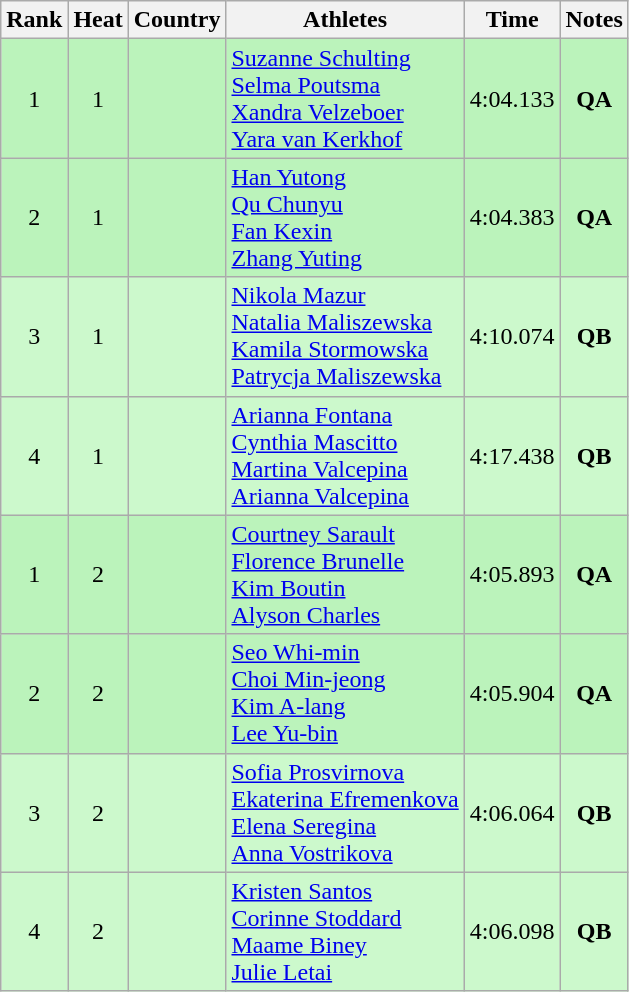<table class="wikitable sortable" style="text-align:center">
<tr>
<th>Rank</th>
<th>Heat</th>
<th>Country</th>
<th>Athletes</th>
<th>Time</th>
<th>Notes</th>
</tr>
<tr bgcolor=#bbf3bb>
<td>1</td>
<td>1</td>
<td align=left></td>
<td align=left><a href='#'>Suzanne Schulting</a><br><a href='#'>Selma Poutsma</a><br><a href='#'>Xandra Velzeboer</a><br><a href='#'>Yara van Kerkhof</a></td>
<td>4:04.133</td>
<td><strong>QA</strong></td>
</tr>
<tr bgcolor=#bbf3bb>
<td>2</td>
<td>1</td>
<td align=left></td>
<td align=left><a href='#'>Han Yutong</a><br><a href='#'>Qu Chunyu</a><br><a href='#'>Fan Kexin</a><br><a href='#'>Zhang Yuting</a></td>
<td>4:04.383</td>
<td><strong>QA</strong></td>
</tr>
<tr bgcolor=ccf9cc>
<td>3</td>
<td>1</td>
<td align=left></td>
<td align=left><a href='#'>Nikola Mazur</a><br><a href='#'>Natalia Maliszewska</a><br><a href='#'>Kamila Stormowska</a><br><a href='#'>Patrycja Maliszewska</a></td>
<td>4:10.074</td>
<td><strong>QB</strong></td>
</tr>
<tr bgcolor=ccf9cc>
<td>4</td>
<td>1</td>
<td align=left></td>
<td align=left><a href='#'>Arianna Fontana</a><br><a href='#'>Cynthia Mascitto</a><br><a href='#'>Martina Valcepina</a><br><a href='#'>Arianna Valcepina</a></td>
<td>4:17.438</td>
<td><strong>QB</strong></td>
</tr>
<tr bgcolor=#bbf3bb>
<td>1</td>
<td>2</td>
<td align=left></td>
<td align=left><a href='#'>Courtney Sarault</a><br><a href='#'>Florence Brunelle</a><br><a href='#'>Kim Boutin</a><br><a href='#'>Alyson Charles</a></td>
<td>4:05.893</td>
<td><strong>QA</strong></td>
</tr>
<tr bgcolor=#bbf3bb>
<td>2</td>
<td>2</td>
<td align=left></td>
<td align=left><a href='#'>Seo Whi-min</a><br><a href='#'>Choi Min-jeong</a><br><a href='#'>Kim A-lang</a><br><a href='#'>Lee Yu-bin</a></td>
<td>4:05.904</td>
<td><strong>QA</strong></td>
</tr>
<tr bgcolor=ccf9cc>
<td>3</td>
<td>2</td>
<td align=left></td>
<td align=left><a href='#'>Sofia Prosvirnova</a><br><a href='#'>Ekaterina Efremenkova</a><br><a href='#'>Elena Seregina</a><br><a href='#'>Anna Vostrikova</a></td>
<td>4:06.064</td>
<td><strong>QB</strong></td>
</tr>
<tr bgcolor=ccf9cc>
<td>4</td>
<td>2</td>
<td align=left></td>
<td align=left><a href='#'>Kristen Santos</a><br><a href='#'>Corinne Stoddard</a><br><a href='#'>Maame Biney</a><br><a href='#'>Julie Letai</a></td>
<td>4:06.098</td>
<td><strong>QB</strong></td>
</tr>
</table>
